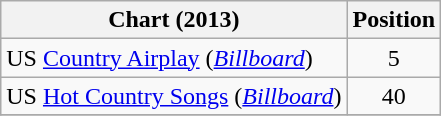<table class="wikitable sortable">
<tr>
<th scope="col">Chart (2013)</th>
<th scope="col">Position</th>
</tr>
<tr>
<td>US <a href='#'>Country Airplay</a> (<em><a href='#'>Billboard</a></em>)</td>
<td align="center">5</td>
</tr>
<tr>
<td>US <a href='#'>Hot Country Songs</a> (<em><a href='#'>Billboard</a></em>)</td>
<td align="center">40</td>
</tr>
<tr>
</tr>
</table>
